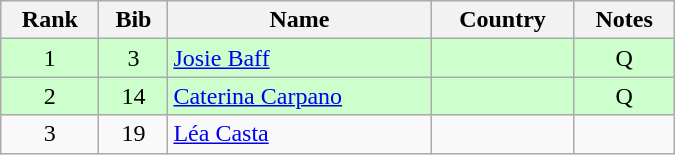<table class="wikitable" style="text-align:center; width:450px">
<tr>
<th>Rank</th>
<th>Bib</th>
<th>Name</th>
<th>Country</th>
<th>Notes</th>
</tr>
<tr bgcolor=ccffcc>
<td>1</td>
<td>3</td>
<td align=left><a href='#'>Josie Baff</a></td>
<td align=left></td>
<td>Q</td>
</tr>
<tr bgcolor=ccffcc>
<td>2</td>
<td>14</td>
<td align=left><a href='#'>Caterina Carpano</a></td>
<td align=left></td>
<td>Q</td>
</tr>
<tr>
<td>3</td>
<td>19</td>
<td align=left><a href='#'>Léa Casta</a></td>
<td align=left></td>
<td></td>
</tr>
</table>
